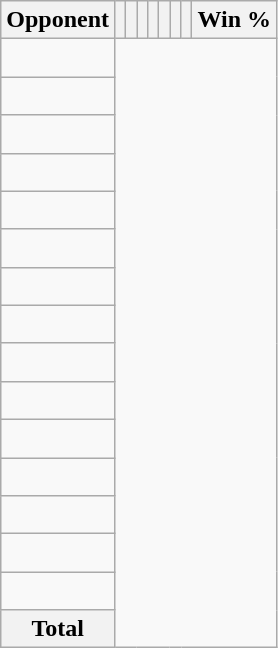<table class="wikitable sortable collapsible collapsed" style="text-align: center;">
<tr>
<th>Opponent</th>
<th></th>
<th></th>
<th></th>
<th></th>
<th></th>
<th></th>
<th></th>
<th>Win %</th>
</tr>
<tr>
<td align="left"><br></td>
</tr>
<tr>
<td align="left"><br></td>
</tr>
<tr>
<td align="left"><br></td>
</tr>
<tr>
<td align="left"><br></td>
</tr>
<tr>
<td align="left"><br></td>
</tr>
<tr>
<td align="left"><br></td>
</tr>
<tr>
<td align="left"><br></td>
</tr>
<tr>
<td align="left"><br></td>
</tr>
<tr>
<td align="left"><br></td>
</tr>
<tr>
<td align="left"><br></td>
</tr>
<tr>
<td align="left"><br></td>
</tr>
<tr>
<td align="left"><br></td>
</tr>
<tr>
<td align="left"><br></td>
</tr>
<tr>
<td align="left"><br></td>
</tr>
<tr>
<td align="left"><br></td>
</tr>
<tr class="sortbottom">
<th>Total<br></th>
</tr>
</table>
